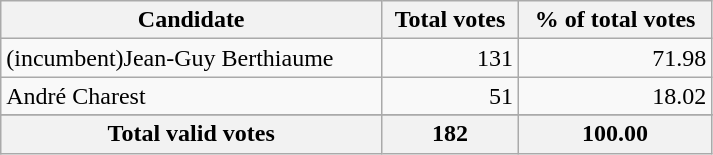<table class="wikitable" width="475">
<tr>
<th align="left">Candidate</th>
<th align="right">Total votes</th>
<th align="right">% of total votes</th>
</tr>
<tr>
<td align="left">(incumbent)Jean-Guy Berthiaume</td>
<td align="right">131</td>
<td align="right">71.98</td>
</tr>
<tr>
<td align="left">André Charest</td>
<td align="right">51</td>
<td align="right">18.02</td>
</tr>
<tr>
</tr>
<tr bgcolor="#EEEEEE">
<th align="left">Total valid votes</th>
<th align="right"><strong>182</strong></th>
<th align="right"><strong>100.00</strong></th>
</tr>
</table>
